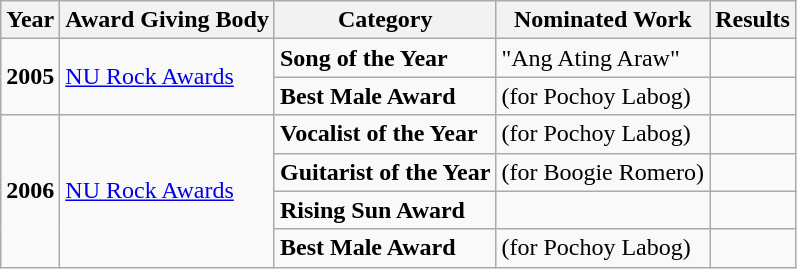<table class="wikitable">
<tr>
<th>Year</th>
<th>Award Giving Body</th>
<th>Category</th>
<th>Nominated Work</th>
<th>Results</th>
</tr>
<tr>
<td rowspan=2><strong>2005</strong></td>
<td rowspan=2><a href='#'>NU Rock Awards</a></td>
<td><strong>Song of the Year</strong></td>
<td>"Ang Ating Araw"</td>
<td></td>
</tr>
<tr>
<td><strong>Best Male Award</strong></td>
<td>(for Pochoy Labog)</td>
<td></td>
</tr>
<tr>
<td rowspan=4><strong>2006</strong></td>
<td rowspan=4><a href='#'>NU Rock Awards</a></td>
<td><strong>Vocalist of the Year</strong></td>
<td>(for Pochoy Labog)</td>
<td></td>
</tr>
<tr>
<td><strong>Guitarist of the Year</strong></td>
<td>(for Boogie Romero)</td>
<td></td>
</tr>
<tr>
<td><strong>Rising Sun Award</strong></td>
<td></td>
<td></td>
</tr>
<tr>
<td><strong>Best Male Award</strong></td>
<td>(for Pochoy Labog)</td>
<td></td>
</tr>
</table>
